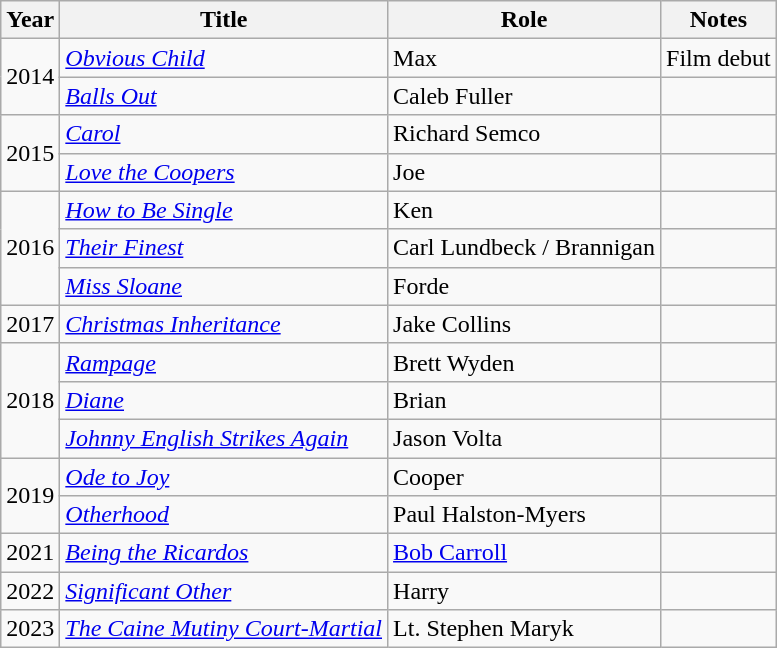<table class="wikitable sortable">
<tr>
<th>Year</th>
<th>Title</th>
<th>Role</th>
<th class="unsortable">Notes</th>
</tr>
<tr>
<td rowspan="2">2014</td>
<td><em><a href='#'>Obvious Child</a></em></td>
<td>Max</td>
<td>Film debut</td>
</tr>
<tr>
<td><em><a href='#'>Balls Out</a></em></td>
<td>Caleb Fuller</td>
<td></td>
</tr>
<tr>
<td rowspan="2">2015</td>
<td><em><a href='#'>Carol</a></em></td>
<td>Richard Semco</td>
<td></td>
</tr>
<tr>
<td><em><a href='#'>Love the Coopers</a></em></td>
<td>Joe</td>
<td></td>
</tr>
<tr>
<td rowspan="3">2016</td>
<td><em><a href='#'>How to Be Single</a></em></td>
<td>Ken</td>
<td></td>
</tr>
<tr>
<td><em><a href='#'>Their Finest</a></em></td>
<td>Carl Lundbeck / Brannigan</td>
<td></td>
</tr>
<tr>
<td><em><a href='#'>Miss Sloane</a></em></td>
<td>Forde</td>
<td></td>
</tr>
<tr>
<td>2017</td>
<td><em><a href='#'>Christmas Inheritance</a></em></td>
<td>Jake Collins</td>
<td></td>
</tr>
<tr>
<td rowspan="3">2018</td>
<td><em><a href='#'>Rampage</a></em></td>
<td>Brett Wyden</td>
<td></td>
</tr>
<tr>
<td><em><a href='#'>Diane</a></em></td>
<td>Brian</td>
<td></td>
</tr>
<tr>
<td><em><a href='#'>Johnny English Strikes Again</a></em></td>
<td>Jason Volta</td>
<td></td>
</tr>
<tr>
<td rowspan="2">2019</td>
<td><em><a href='#'>Ode to Joy</a></em></td>
<td>Cooper</td>
<td></td>
</tr>
<tr>
<td><em><a href='#'>Otherhood</a></em></td>
<td>Paul Halston-Myers</td>
<td></td>
</tr>
<tr>
<td>2021</td>
<td><em><a href='#'>Being the Ricardos</a></em></td>
<td><a href='#'>Bob Carroll</a></td>
<td></td>
</tr>
<tr>
<td>2022</td>
<td><em><a href='#'>Significant Other</a></em></td>
<td>Harry</td>
<td></td>
</tr>
<tr>
<td>2023</td>
<td><em><a href='#'>The Caine Mutiny Court-Martial</a></em></td>
<td>Lt. Stephen Maryk</td>
<td></td>
</tr>
</table>
